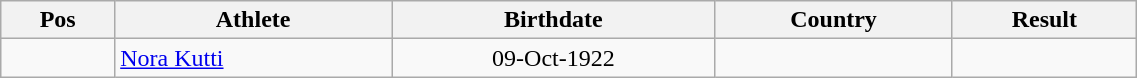<table class="wikitable"  style="text-align:center; width:60%;">
<tr>
<th>Pos</th>
<th>Athlete</th>
<th>Birthdate</th>
<th>Country</th>
<th>Result</th>
</tr>
<tr>
<td align=center></td>
<td align=left><a href='#'>Nora Kutti</a></td>
<td>09-Oct-1922</td>
<td align=left></td>
<td></td>
</tr>
</table>
